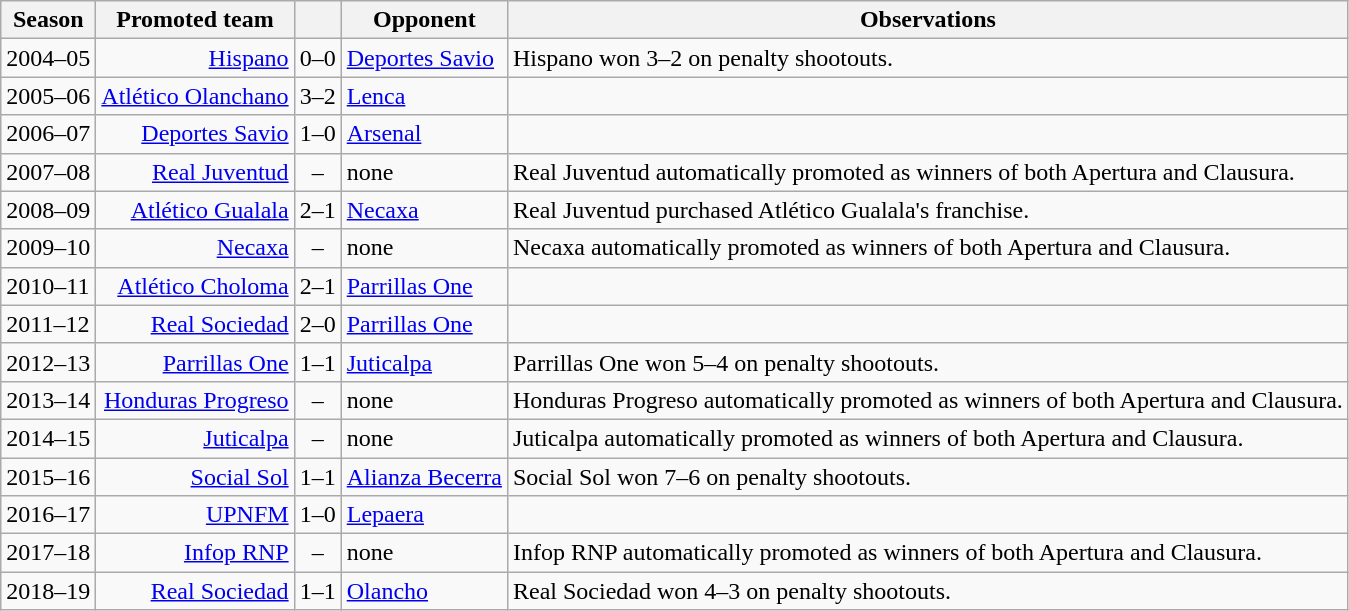<table class="wikitable">
<tr>
<th>Season</th>
<th>Promoted team</th>
<th></th>
<th>Opponent</th>
<th>Observations</th>
</tr>
<tr>
<td>2004–05</td>
<td align=right><a href='#'>Hispano</a></td>
<td align=center>0–0</td>
<td><a href='#'>Deportes Savio</a></td>
<td>Hispano won 3–2 on penalty shootouts.</td>
</tr>
<tr>
<td>2005–06</td>
<td align=right><a href='#'>Atlético Olanchano</a></td>
<td align=center>3–2</td>
<td><a href='#'>Lenca</a></td>
<td></td>
</tr>
<tr>
<td>2006–07</td>
<td align=right><a href='#'>Deportes Savio</a></td>
<td align=center>1–0</td>
<td><a href='#'>Arsenal</a></td>
<td></td>
</tr>
<tr>
<td>2007–08</td>
<td align=right><a href='#'>Real Juventud</a></td>
<td align=center>–</td>
<td>none</td>
<td>Real Juventud automatically promoted as winners of both Apertura and Clausura.</td>
</tr>
<tr>
<td>2008–09</td>
<td align=right><a href='#'>Atlético Gualala</a></td>
<td align=center>2–1</td>
<td><a href='#'>Necaxa</a></td>
<td>Real Juventud purchased Atlético Gualala's franchise.</td>
</tr>
<tr>
<td>2009–10</td>
<td align=right><a href='#'>Necaxa</a></td>
<td align=center>–</td>
<td>none</td>
<td>Necaxa automatically promoted as winners of both Apertura and Clausura.</td>
</tr>
<tr>
<td>2010–11</td>
<td align=right><a href='#'>Atlético Choloma</a></td>
<td align=center>2–1</td>
<td><a href='#'>Parrillas One</a></td>
<td></td>
</tr>
<tr>
<td>2011–12</td>
<td align=right><a href='#'>Real Sociedad</a></td>
<td align=center>2–0</td>
<td><a href='#'>Parrillas One</a></td>
<td></td>
</tr>
<tr>
<td>2012–13</td>
<td align=right><a href='#'>Parrillas One</a></td>
<td align=center>1–1</td>
<td><a href='#'>Juticalpa</a></td>
<td>Parrillas One won 5–4 on penalty shootouts.</td>
</tr>
<tr>
<td>2013–14</td>
<td align=right><a href='#'>Honduras Progreso</a></td>
<td align=center>–</td>
<td>none</td>
<td>Honduras Progreso automatically promoted as winners of both Apertura and Clausura.</td>
</tr>
<tr>
<td>2014–15</td>
<td align=right><a href='#'>Juticalpa</a></td>
<td align=center>–</td>
<td>none</td>
<td>Juticalpa automatically promoted as winners of both Apertura and Clausura.</td>
</tr>
<tr>
<td>2015–16</td>
<td align=right><a href='#'>Social Sol</a></td>
<td align=center>1–1</td>
<td><a href='#'>Alianza Becerra</a></td>
<td>Social Sol won 7–6 on penalty shootouts.</td>
</tr>
<tr>
<td>2016–17</td>
<td align=right><a href='#'>UPNFM</a></td>
<td align=center>1–0</td>
<td><a href='#'>Lepaera</a></td>
<td></td>
</tr>
<tr>
<td>2017–18</td>
<td align=right><a href='#'>Infop RNP</a></td>
<td align=center>–</td>
<td>none</td>
<td>Infop RNP automatically promoted as winners of both Apertura and Clausura.</td>
</tr>
<tr>
<td>2018–19</td>
<td align=right><a href='#'>Real Sociedad</a></td>
<td align=center>1–1</td>
<td><a href='#'>Olancho</a></td>
<td>Real Sociedad won 4–3 on penalty shootouts.</td>
</tr>
</table>
